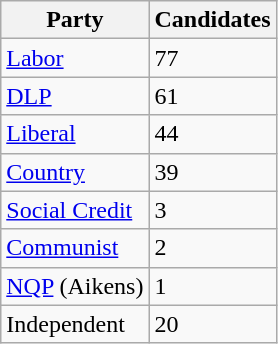<table class = "wikitable">
<tr>
<th>Party</th>
<th>Candidates</th>
</tr>
<tr>
<td><a href='#'>Labor</a></td>
<td>77</td>
</tr>
<tr>
<td><a href='#'>DLP</a></td>
<td>61</td>
</tr>
<tr>
<td><a href='#'>Liberal</a></td>
<td>44</td>
</tr>
<tr>
<td><a href='#'>Country</a></td>
<td>39</td>
</tr>
<tr>
<td><a href='#'>Social Credit</a></td>
<td>3</td>
</tr>
<tr>
<td><a href='#'>Communist</a></td>
<td>2</td>
</tr>
<tr>
<td><a href='#'>NQP</a> (Aikens)</td>
<td>1</td>
</tr>
<tr>
<td>Independent</td>
<td>20</td>
</tr>
</table>
